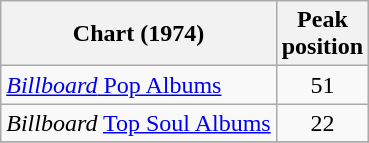<table class="wikitable">
<tr>
<th>Chart (1974)</th>
<th>Peak<br>position</th>
</tr>
<tr>
<td><a href='#'><em>Billboard</em> Pop Albums</a></td>
<td align=center>51</td>
</tr>
<tr>
<td><em>Billboard</em> <a href='#'>Top Soul Albums</a></td>
<td align=center>22</td>
</tr>
<tr>
</tr>
</table>
